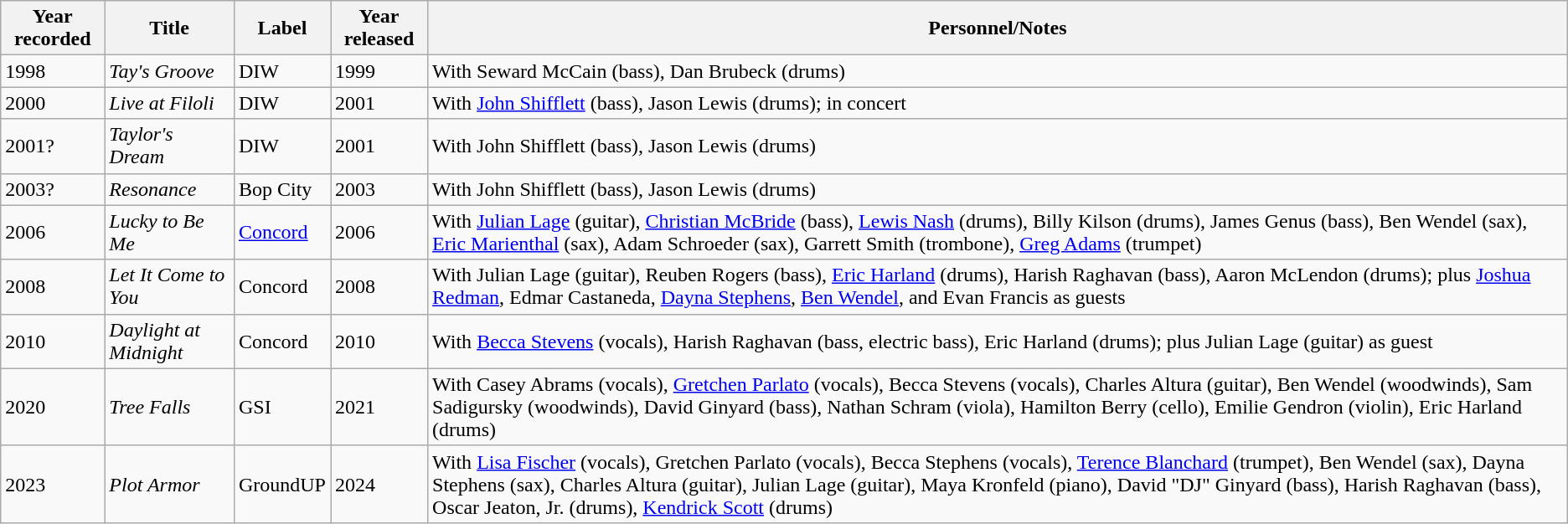<table class="wikitable sortable">
<tr>
<th>Year recorded</th>
<th>Title</th>
<th>Label</th>
<th>Year released</th>
<th>Personnel/Notes</th>
</tr>
<tr>
<td>1998</td>
<td><em>Tay's Groove</em></td>
<td>DIW</td>
<td>1999</td>
<td>With Seward McCain (bass), Dan Brubeck (drums)</td>
</tr>
<tr>
<td>2000</td>
<td><em>Live at Filoli</em></td>
<td>DIW</td>
<td>2001</td>
<td>With <a href='#'>John Shifflett</a> (bass), Jason Lewis (drums); in concert</td>
</tr>
<tr>
<td>2001?</td>
<td><em>Taylor's Dream</em></td>
<td>DIW</td>
<td>2001</td>
<td>With John Shifflett (bass), Jason Lewis (drums)</td>
</tr>
<tr>
<td>2003?</td>
<td><em>Resonance</em></td>
<td>Bop City</td>
<td>2003</td>
<td>With John Shifflett (bass), Jason Lewis (drums)</td>
</tr>
<tr>
<td>2006</td>
<td><em>Lucky to Be Me</em></td>
<td><a href='#'>Concord</a></td>
<td>2006</td>
<td>With <a href='#'>Julian Lage</a> (guitar), <a href='#'>Christian McBride</a> (bass), <a href='#'>Lewis Nash</a> (drums), Billy Kilson (drums), James Genus (bass), Ben Wendel (sax), <a href='#'>Eric Marienthal</a> (sax), Adam Schroeder (sax), Garrett Smith (trombone), <a href='#'>Greg Adams</a> (trumpet)</td>
</tr>
<tr>
<td>2008</td>
<td><em>Let It Come to You</em></td>
<td>Concord</td>
<td>2008</td>
<td>With Julian Lage (guitar), Reuben Rogers (bass), <a href='#'>Eric Harland</a> (drums), Harish Raghavan (bass), Aaron McLendon (drums); plus <a href='#'>Joshua Redman</a>, Edmar Castaneda, <a href='#'>Dayna Stephens</a>, <a href='#'>Ben Wendel</a>, and Evan Francis as guests</td>
</tr>
<tr>
<td>2010</td>
<td><em>Daylight at Midnight</em></td>
<td>Concord</td>
<td>2010</td>
<td>With <a href='#'>Becca Stevens</a> (vocals), Harish Raghavan (bass, electric bass), Eric Harland (drums); plus Julian Lage (guitar) as guest</td>
</tr>
<tr>
<td>2020</td>
<td><em>Tree Falls</em></td>
<td>GSI</td>
<td>2021</td>
<td>With Casey Abrams (vocals), <a href='#'>Gretchen Parlato</a> (vocals), Becca Stevens (vocals), Charles Altura (guitar), Ben Wendel (woodwinds), Sam Sadigursky (woodwinds), David Ginyard (bass), Nathan Schram (viola), Hamilton Berry (cello), Emilie Gendron (violin), Eric Harland (drums)</td>
</tr>
<tr>
<td>2023</td>
<td><em>Plot Armor</em></td>
<td>GroundUP</td>
<td>2024</td>
<td>With <a href='#'>Lisa Fischer</a> (vocals), Gretchen Parlato (vocals), Becca Stephens (vocals), <a href='#'>Terence Blanchard</a> (trumpet), Ben Wendel (sax), Dayna Stephens (sax), Charles Altura (guitar), Julian Lage (guitar), Maya Kronfeld (piano), David "DJ" Ginyard (bass), Harish Raghavan (bass), Oscar Jeaton, Jr. (drums), <a href='#'>Kendrick Scott</a> (drums)</td>
</tr>
</table>
